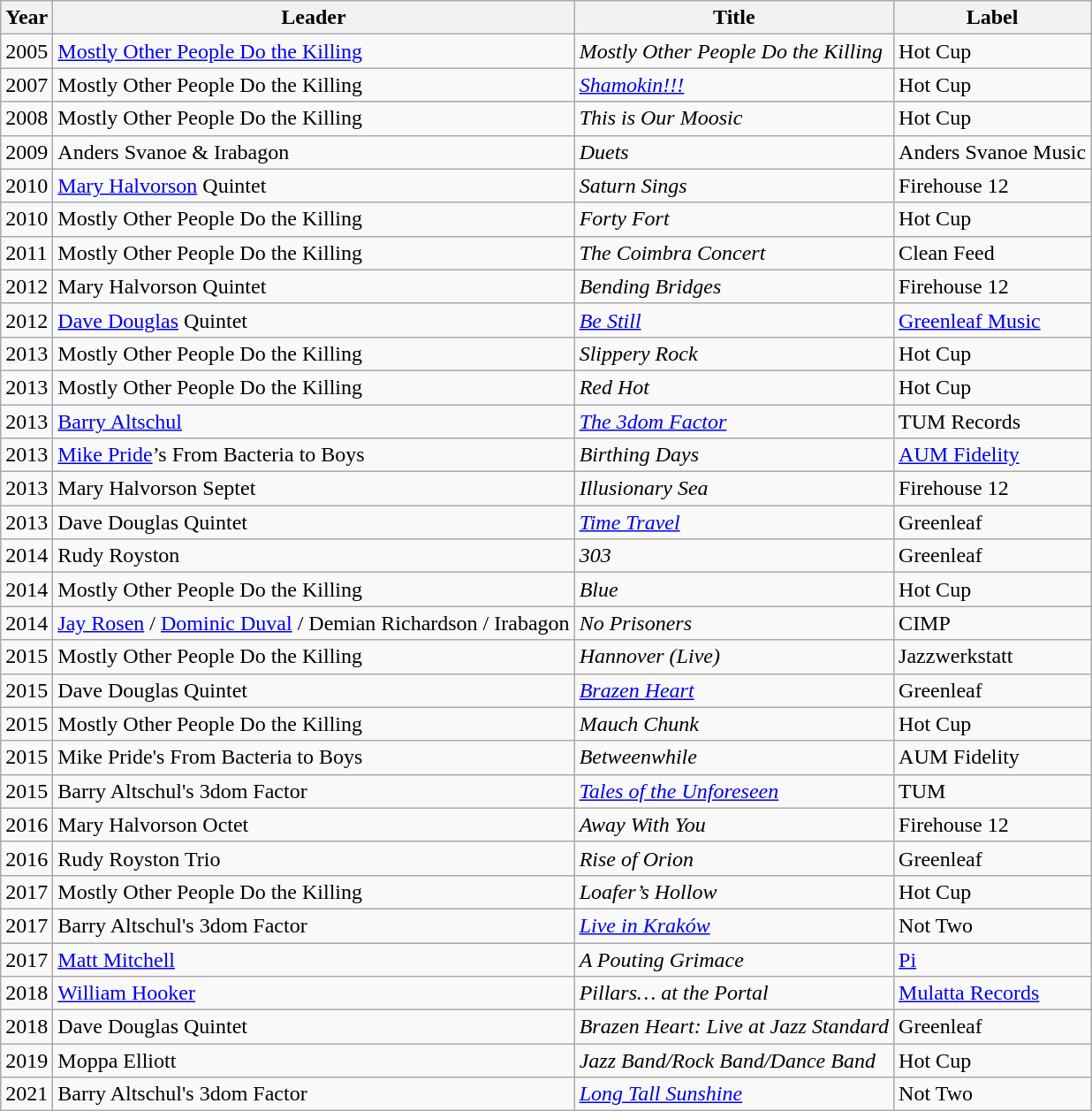<table class="wikitable sortable">
<tr>
<th>Year</th>
<th>Leader</th>
<th>Title</th>
<th>Label</th>
</tr>
<tr>
<td>2005</td>
<td><a href='#'>Mostly Other People Do the Killing</a></td>
<td><em>Mostly Other People Do the Killing</em></td>
<td>Hot Cup</td>
</tr>
<tr>
<td>2007</td>
<td>Mostly Other People Do the Killing</td>
<td><em><a href='#'>Shamokin!!!</a></em></td>
<td>Hot Cup</td>
</tr>
<tr>
<td>2008</td>
<td>Mostly Other People Do the Killing</td>
<td><em>This is Our Moosic</em></td>
<td>Hot Cup</td>
</tr>
<tr>
<td>2009</td>
<td>Anders Svanoe & Irabagon</td>
<td><em>Duets</em></td>
<td>Anders Svanoe Music</td>
</tr>
<tr>
<td>2010</td>
<td><a href='#'>Mary Halvorson</a> Quintet</td>
<td><em>Saturn Sings</em></td>
<td>Firehouse 12</td>
</tr>
<tr>
<td>2010</td>
<td>Mostly Other People Do the Killing</td>
<td><em>Forty Fort</em></td>
<td>Hot Cup</td>
</tr>
<tr>
<td>2011</td>
<td>Mostly Other People Do the Killing</td>
<td><em>The Coimbra Concert</em></td>
<td>Clean Feed</td>
</tr>
<tr>
<td>2012</td>
<td>Mary Halvorson Quintet</td>
<td><em>Bending Bridges</em></td>
<td>Firehouse 12</td>
</tr>
<tr>
<td>2012</td>
<td><a href='#'>Dave Douglas</a> Quintet</td>
<td><em><a href='#'>Be Still</a></em></td>
<td><a href='#'>Greenleaf Music</a></td>
</tr>
<tr>
<td>2013</td>
<td>Mostly Other People Do the Killing</td>
<td><em>Slippery Rock</em></td>
<td>Hot Cup</td>
</tr>
<tr>
<td>2013</td>
<td>Mostly Other People Do the Killing</td>
<td><em>Red Hot</em></td>
<td>Hot Cup</td>
</tr>
<tr>
<td>2013</td>
<td><a href='#'>Barry Altschul</a></td>
<td><em><a href='#'>The 3dom Factor</a></em></td>
<td>TUM Records</td>
</tr>
<tr>
<td>2013</td>
<td><a href='#'>Mike Pride</a>’s From Bacteria to Boys</td>
<td><em>Birthing Days</em></td>
<td><a href='#'>AUM Fidelity</a></td>
</tr>
<tr>
<td>2013</td>
<td>Mary Halvorson Septet</td>
<td><em>Illusionary Sea</em></td>
<td>Firehouse 12</td>
</tr>
<tr>
<td>2013</td>
<td>Dave Douglas Quintet</td>
<td><em><a href='#'>Time Travel</a></em></td>
<td>Greenleaf</td>
</tr>
<tr>
<td>2014</td>
<td>Rudy Royston</td>
<td><em>303</em></td>
<td>Greenleaf</td>
</tr>
<tr>
<td>2014</td>
<td>Mostly Other People Do the Killing</td>
<td><em>Blue</em></td>
<td>Hot Cup</td>
</tr>
<tr>
<td>2014</td>
<td><a href='#'>Jay Rosen</a> / <a href='#'>Dominic Duval</a> / Demian Richardson / Irabagon</td>
<td><em>No Prisoners</em></td>
<td>CIMP</td>
</tr>
<tr>
<td>2015</td>
<td>Mostly Other People Do the Killing</td>
<td><em>Hannover (Live)</em></td>
<td>Jazzwerkstatt</td>
</tr>
<tr>
<td>2015</td>
<td>Dave Douglas Quintet</td>
<td><em><a href='#'>Brazen Heart</a></em></td>
<td>Greenleaf</td>
</tr>
<tr>
<td>2015</td>
<td>Mostly Other People Do the Killing</td>
<td><em>Mauch Chunk</em></td>
<td>Hot Cup</td>
</tr>
<tr>
<td>2015</td>
<td>Mike Pride's From Bacteria to Boys</td>
<td><em>Betweenwhile</em></td>
<td>AUM Fidelity</td>
</tr>
<tr>
<td>2015</td>
<td>Barry Altschul's 3dom Factor</td>
<td><em><a href='#'>Tales of the Unforeseen</a></em></td>
<td>TUM</td>
</tr>
<tr>
<td>2016</td>
<td>Mary Halvorson Octet</td>
<td><em>Away With You</em></td>
<td>Firehouse 12</td>
</tr>
<tr>
<td>2016</td>
<td>Rudy Royston Trio</td>
<td><em>Rise of Orion</em></td>
<td>Greenleaf</td>
</tr>
<tr>
<td>2017</td>
<td>Mostly Other People Do the Killing</td>
<td><em>Loafer’s Hollow</em></td>
<td>Hot Cup</td>
</tr>
<tr>
<td>2017</td>
<td>Barry Altschul's 3dom Factor</td>
<td><em><a href='#'>Live in Kraków</a></em></td>
<td>Not Two</td>
</tr>
<tr>
<td>2017</td>
<td><a href='#'>Matt Mitchell</a></td>
<td><em>A Pouting Grimace</em></td>
<td><a href='#'>Pi</a></td>
</tr>
<tr>
<td>2018</td>
<td><a href='#'>William Hooker</a></td>
<td><em>Pillars… at the Portal</em></td>
<td><a href='#'>Mulatta Records</a></td>
</tr>
<tr>
<td>2018</td>
<td>Dave Douglas Quintet</td>
<td><em>Brazen Heart: Live at Jazz Standard</em></td>
<td>Greenleaf</td>
</tr>
<tr>
<td>2019</td>
<td>Moppa Elliott</td>
<td><em>Jazz Band/Rock Band/Dance Band</em></td>
<td>Hot Cup</td>
</tr>
<tr>
<td>2021</td>
<td>Barry Altschul's 3dom Factor</td>
<td><em><a href='#'>Long Tall Sunshine</a></em></td>
<td>Not Two</td>
</tr>
</table>
